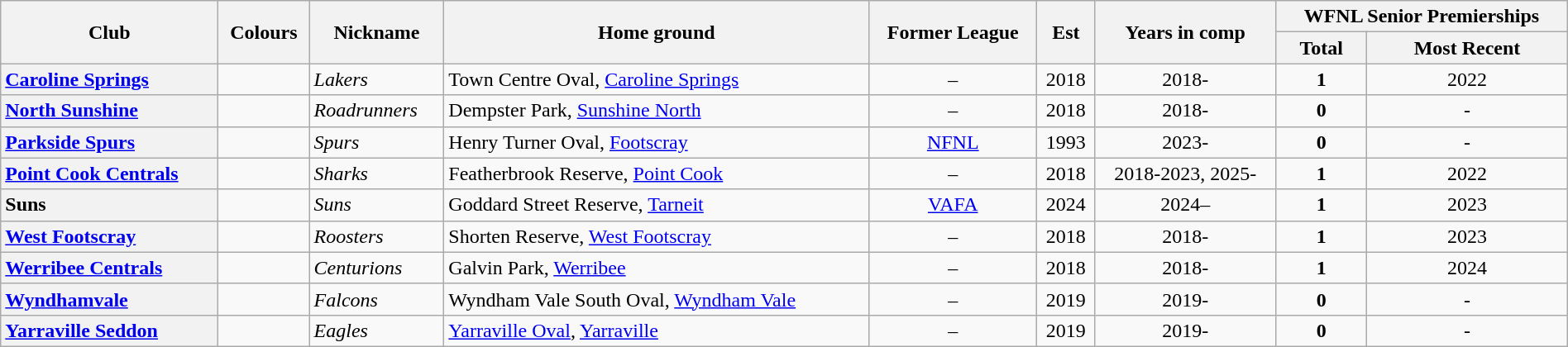<table class="wikitable sortable" style="width:100%">
<tr>
<th rowspan="2">Club</th>
<th rowspan="2">Colours</th>
<th rowspan="2">Nickname</th>
<th rowspan="2">Home ground</th>
<th rowspan="2">Former League</th>
<th rowspan="2">Est</th>
<th rowspan="2">Years in comp</th>
<th colspan="2">WFNL Senior Premierships</th>
</tr>
<tr>
<th>Total</th>
<th>Most Recent</th>
</tr>
<tr>
<th style="text-align:left"><a href='#'>Caroline Springs</a></th>
<td></td>
<td><em>Lakers</em></td>
<td>Town Centre Oval, <a href='#'>Caroline Springs</a></td>
<td align=center>–</td>
<td align=center>2018</td>
<td align=center>2018-</td>
<td align="center"><strong>1</strong></td>
<td align="center">2022</td>
</tr>
<tr>
<th style="text-align:left"><a href='#'>North Sunshine</a></th>
<td></td>
<td><em>Roadrunners</em></td>
<td>Dempster Park, <a href='#'>Sunshine North</a></td>
<td align=center>–</td>
<td align=center>2018</td>
<td align=center>2018-</td>
<td align="center"><strong>0</strong></td>
<td align="center">-</td>
</tr>
<tr>
<th style="text-align:left"><a href='#'>Parkside Spurs</a></th>
<td></td>
<td><em>Spurs</em></td>
<td>Henry Turner Oval, <a href='#'>Footscray</a></td>
<td align=center><a href='#'>NFNL</a></td>
<td align=center>1993</td>
<td align=center>2023-</td>
<td align="center"><strong>0</strong></td>
<td align="center">-</td>
</tr>
<tr>
<th style="text-align:left"><a href='#'>Point Cook Centrals</a></th>
<td></td>
<td><em>Sharks</em></td>
<td>Featherbrook Reserve, <a href='#'>Point Cook</a></td>
<td align="center">–</td>
<td align=center>2018</td>
<td align=center>2018-2023, 2025-</td>
<td align="center"><strong>1</strong></td>
<td align="center">2022</td>
</tr>
<tr>
<th style="text-align:left">Suns</th>
<td></td>
<td><em>Suns</em></td>
<td>Goddard Street Reserve, <a href='#'>Tarneit</a></td>
<td align="center"><a href='#'>VAFA</a></td>
<td align=center>2024</td>
<td align=center>2024–</td>
<td align="center"><strong>1</strong></td>
<td align="center">2023</td>
</tr>
<tr>
<th style="text-align:left"><a href='#'>West Footscray</a></th>
<td></td>
<td><em>Roosters</em></td>
<td>Shorten Reserve, <a href='#'>West Footscray</a></td>
<td align=center>–</td>
<td align=center>2018</td>
<td align=center>2018-</td>
<td align="center"><strong>1</strong></td>
<td align="center">2023</td>
</tr>
<tr>
<th style="text-align:left"><a href='#'>Werribee Centrals</a></th>
<td></td>
<td><em>Centurions</em></td>
<td>Galvin Park, <a href='#'>Werribee</a></td>
<td align=center>–</td>
<td align=center>2018</td>
<td align=center>2018-</td>
<td align="center"><strong>1</strong></td>
<td align="center">2024</td>
</tr>
<tr>
<th style="text-align:left"><a href='#'>Wyndhamvale</a></th>
<td></td>
<td><em>Falcons</em></td>
<td>Wyndham Vale South Oval, <a href='#'>Wyndham Vale</a></td>
<td align=center>–</td>
<td align=center>2019</td>
<td align=center>2019-</td>
<td align="center"><strong>0</strong></td>
<td align="center">-</td>
</tr>
<tr>
<th style="text-align:left"><a href='#'>Yarraville Seddon</a></th>
<td></td>
<td><em>Eagles</em></td>
<td><a href='#'>Yarraville Oval</a>, <a href='#'>Yarraville</a></td>
<td align=center>–</td>
<td align=center>2019</td>
<td align=center>2019-</td>
<td align="center"><strong>0</strong></td>
<td align="center">-</td>
</tr>
</table>
